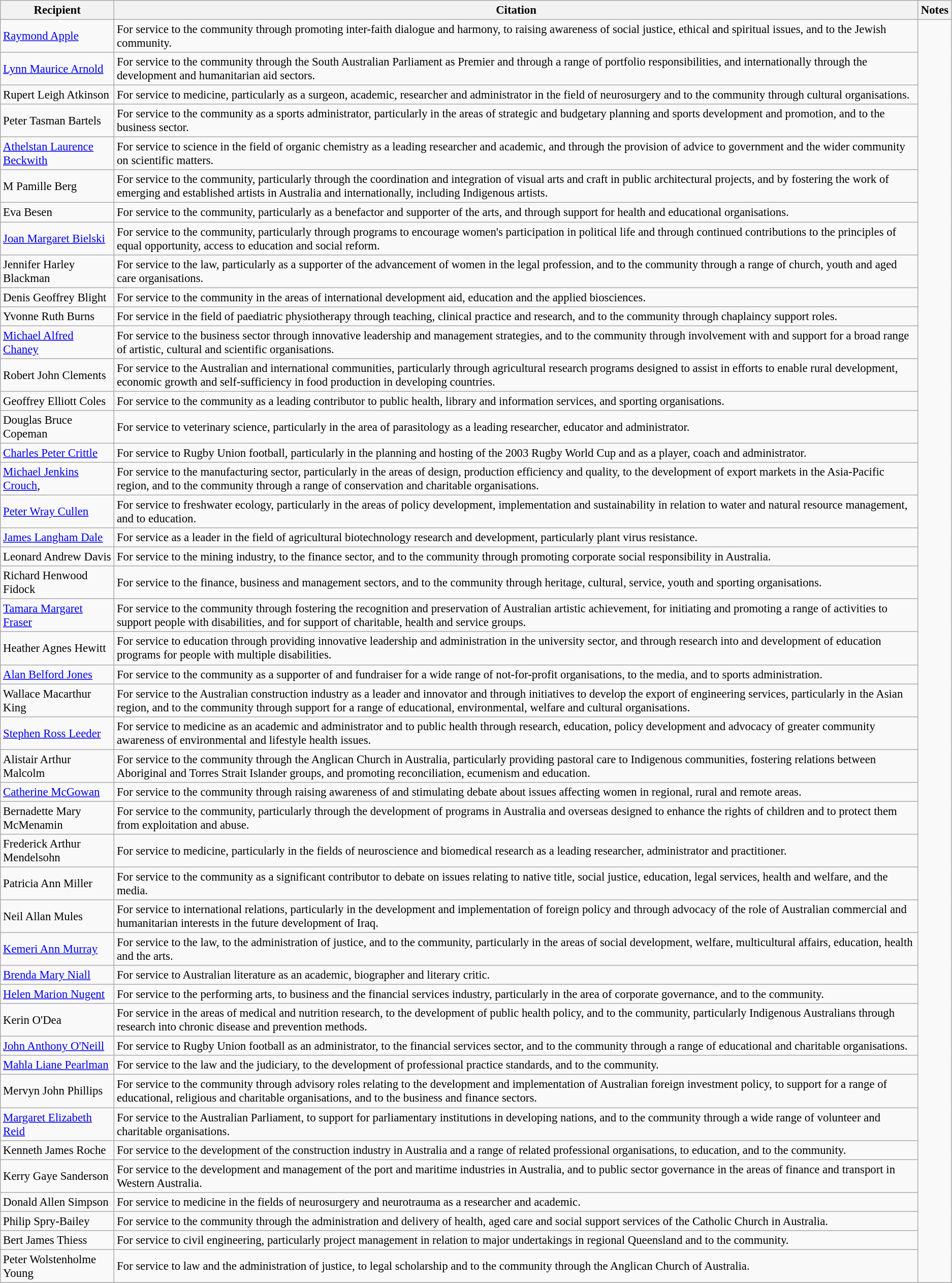<table class="wikitable" style="font-size:95%;">
<tr>
<th>Recipient</th>
<th>Citation</th>
<th>Notes</th>
</tr>
<tr>
<td> <a href='#'>Raymond Apple</a></td>
<td>For service to the community through promoting inter-faith dialogue and harmony, to raising awareness of social justice, ethical and spiritual issues, and to the Jewish community.</td>
<td rowspan="46"></td>
</tr>
<tr>
<td> <a href='#'>Lynn Maurice Arnold</a></td>
<td>For service to the community through the South Australian Parliament as Premier and through a range of portfolio responsibilities, and internationally through the development and humanitarian aid sectors.</td>
</tr>
<tr>
<td> Rupert Leigh Atkinson</td>
<td>For service to medicine, particularly as a surgeon, academic, researcher and administrator in the field of neurosurgery and to the community through cultural organisations.</td>
</tr>
<tr>
<td>Peter Tasman Bartels</td>
<td>For service to the community as a sports administrator, particularly in the areas of strategic and budgetary planning and sports development and promotion, and to the business sector.</td>
</tr>
<tr>
<td> <a href='#'>Athelstan Laurence Beckwith</a></td>
<td>For service to science in the field of organic chemistry as a leading researcher and academic, and through the provision of advice to government and the wider community on scientific matters.</td>
</tr>
<tr>
<td>M Pamille Berg</td>
<td>For service to the community, particularly through the coordination and integration of visual arts and craft in public architectural projects, and by fostering the work of emerging and established artists in Australia and internationally, including Indigenous artists.</td>
</tr>
<tr>
<td>Eva Besen</td>
<td>For service to the community, particularly as a benefactor and supporter of the arts, and through support for health and educational organisations.</td>
</tr>
<tr>
<td><a href='#'>Joan Margaret Bielski</a></td>
<td>For service to the community, particularly through programs to encourage women's participation in political life and through continued contributions to the principles of equal opportunity, access to education and social reform.</td>
</tr>
<tr>
<td>Jennifer Harley Blackman</td>
<td>For service to the law, particularly as a supporter of the advancement of women in the legal profession, and to the community through a range of church, youth and aged care organisations.</td>
</tr>
<tr>
<td> Denis Geoffrey Blight</td>
<td>For service to the community in the areas of international development aid, education and the applied biosciences.</td>
</tr>
<tr>
<td> Yvonne Ruth Burns</td>
<td>For service in the field of paediatric physiotherapy through teaching, clinical practice and research, and to the community through chaplaincy support roles.</td>
</tr>
<tr>
<td><a href='#'>Michael Alfred Chaney</a></td>
<td>For service to the business sector through innovative leadership and management strategies, and to the community through involvement with and support for a broad range of artistic, cultural and scientific organisations.</td>
</tr>
<tr>
<td> Robert John Clements</td>
<td>For service to the Australian and international communities, particularly through agricultural research programs designed to assist in efforts to enable rural development, economic growth and self-sufficiency in food production in developing countries.</td>
</tr>
<tr>
<td>Geoffrey Elliott Coles</td>
<td>For service to the community as a leading contributor to public health, library and information services, and sporting organisations.</td>
</tr>
<tr>
<td> Douglas Bruce Copeman</td>
<td>For service to veterinary science, particularly in the area of parasitology as a leading researcher, educator and administrator.</td>
</tr>
<tr>
<td><a href='#'>Charles Peter Crittle</a></td>
<td>For service to Rugby Union football, particularly in the planning and hosting of the 2003 Rugby World Cup and as a player, coach and administrator.</td>
</tr>
<tr>
<td><a href='#'>Michael Jenkins Crouch</a>, </td>
<td>For service to the manufacturing sector, particularly in the areas of design, production efficiency and quality, to the development of export markets in the Asia-Pacific region, and to the community through a range of conservation and charitable organisations.</td>
</tr>
<tr>
<td> <a href='#'>Peter Wray Cullen</a></td>
<td>For service to freshwater ecology, particularly in the areas of policy development, implementation and sustainability in relation to water and natural resource management, and to education.</td>
</tr>
<tr>
<td> <a href='#'>James Langham Dale</a></td>
<td>For service as a leader in the field of agricultural biotechnology research and development, particularly plant virus resistance.</td>
</tr>
<tr>
<td>Leonard Andrew Davis</td>
<td>For service to the mining industry, to the finance sector, and to the community through promoting corporate social responsibility in Australia.</td>
</tr>
<tr>
<td>Richard Henwood Fidock</td>
<td>For service to the finance, business and management sectors, and to the community through heritage, cultural, service, youth and sporting organisations.</td>
</tr>
<tr>
<td><a href='#'>Tamara Margaret Fraser</a></td>
<td>For service to the community through fostering the recognition and preservation of Australian artistic achievement, for initiating and promoting a range of activities to support people with disabilities, and for support of charitable, health and service groups.</td>
</tr>
<tr>
<td>Heather Agnes Hewitt</td>
<td>For service to education through providing innovative leadership and administration in the university sector, and through research into and development of education programs for people with multiple disabilities.</td>
</tr>
<tr>
<td><a href='#'>Alan Belford Jones</a></td>
<td>For service to the community as a supporter of and fundraiser for a wide range of not-for-profit organisations, to the media, and to sports administration.</td>
</tr>
<tr>
<td>Wallace Macarthur King</td>
<td>For service to the Australian construction industry as a leader and innovator and through initiatives to develop the export of engineering services, particularly in the Asian region, and to the community through support for a range of educational, environmental, welfare and cultural organisations.</td>
</tr>
<tr>
<td> <a href='#'>Stephen Ross Leeder</a></td>
<td>For service to medicine as an academic and administrator and to public health through research, education, policy development and advocacy of greater community awareness of environmental and lifestyle health issues.</td>
</tr>
<tr>
<td> Alistair Arthur Malcolm</td>
<td>For service to the community through the Anglican Church in Australia, particularly providing pastoral care to Indigenous communities, fostering relations between Aboriginal and Torres Strait Islander groups, and promoting reconciliation, ecumenism and education.</td>
</tr>
<tr>
<td><a href='#'>Catherine McGowan</a></td>
<td>For service to the community through raising awareness of and stimulating debate about issues affecting women in regional, rural and remote areas.</td>
</tr>
<tr>
<td>Bernadette Mary McMenamin</td>
<td>For service to the community, particularly through the development of programs in Australia and overseas designed to enhance the rights of children and to protect them from exploitation and abuse.</td>
</tr>
<tr>
<td> Frederick Arthur Mendelsohn</td>
<td>For service to medicine, particularly in the fields of neuroscience and biomedical research as a leading researcher, administrator and practitioner.</td>
</tr>
<tr>
<td>Patricia Ann Miller</td>
<td>For service to the community as a significant contributor to debate on issues relating to native title, social justice, education, legal services, health and welfare, and the media.</td>
</tr>
<tr>
<td>Neil Allan Mules</td>
<td>For service to international relations, particularly in the development and implementation of foreign policy and through advocacy of the role of Australian commercial and humanitarian interests in the future development of Iraq.</td>
</tr>
<tr>
<td> <a href='#'>Kemeri Ann Murray</a></td>
<td>For service to the law, to the administration of justice, and to the community, particularly in the areas of social development, welfare, multicultural affairs, education, health and the arts.</td>
</tr>
<tr>
<td> <a href='#'>Brenda Mary Niall</a></td>
<td>For service to Australian literature as an academic, biographer and literary critic.</td>
</tr>
<tr>
<td> <a href='#'>Helen Marion Nugent</a></td>
<td>For service to the performing arts, to business and the financial services industry, particularly in the area of corporate governance, and to the community.</td>
</tr>
<tr>
<td> Kerin O'Dea</td>
<td>For service in the areas of medical and nutrition research, to the development of public health policy, and to the community, particularly Indigenous Australians through research into chronic disease and prevention methods.</td>
</tr>
<tr>
<td><a href='#'>John Anthony O'Neill</a></td>
<td>For service to Rugby Union football as an administrator, to the financial services sector, and to the community through a range of educational and charitable organisations.</td>
</tr>
<tr>
<td> <a href='#'>Mahla Liane Pearlman</a></td>
<td>For service to the law and the judiciary, to the development of professional practice standards, and to the community.</td>
</tr>
<tr>
<td>Mervyn John Phillips</td>
<td>For service to the community through advisory roles relating to the development and implementation of Australian foreign investment policy, to support for a range of educational, religious and charitable organisations, and to the business and finance sectors.</td>
</tr>
<tr>
<td> <a href='#'>Margaret Elizabeth Reid</a></td>
<td>For service to the Australian Parliament, to support for parliamentary institutions in developing nations, and to the community through a wide range of volunteer and charitable organisations.</td>
</tr>
<tr>
<td>Kenneth James Roche</td>
<td>For service to the development of the construction industry in Australia and a range of related professional organisations, to education, and to the community.</td>
</tr>
<tr>
<td>Kerry Gaye Sanderson</td>
<td>For service to the development and management of the port and maritime industries in Australia, and to public sector governance in the areas of finance and transport in Western Australia.</td>
</tr>
<tr>
<td> Donald Allen Simpson</td>
<td>For service to medicine in the fields of neurosurgery and neurotrauma as a researcher and academic.</td>
</tr>
<tr>
<td>Philip Spry-Bailey</td>
<td>For service to the community through the administration and delivery of health, aged care and social support services of the Catholic Church in Australia.</td>
</tr>
<tr>
<td>Bert James Thiess</td>
<td>For service to civil engineering, particularly project management in relation to major undertakings in regional Queensland and to the community.</td>
</tr>
<tr>
<td> Peter Wolstenholme Young</td>
<td>For service to law and the administration of justice, to legal scholarship and to the community through the Anglican Church of Australia.</td>
</tr>
</table>
